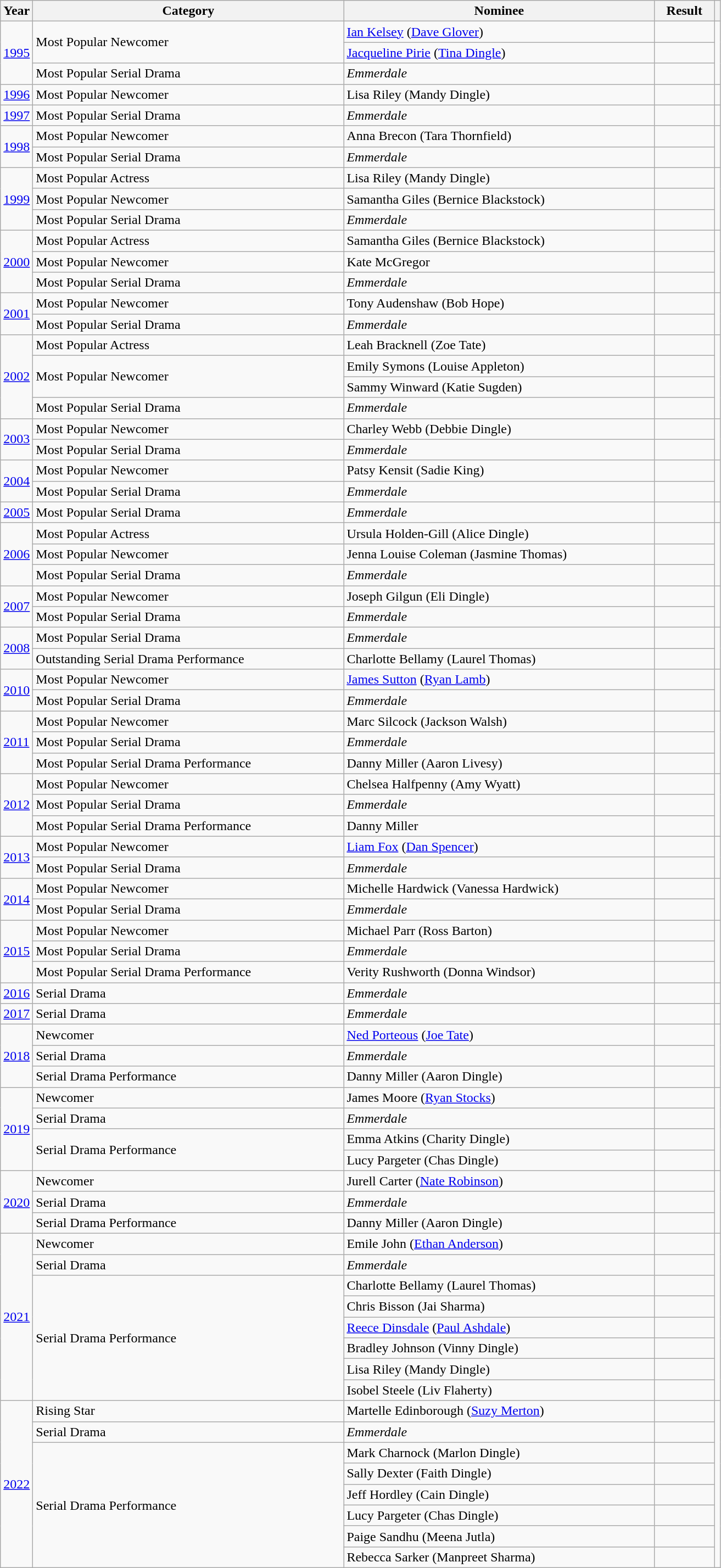<table class="wikitable">
<tr>
<th>Year</th>
<th width="370">Category</th>
<th width="370">Nominee</th>
<th width="65">Result</th>
<th></th>
</tr>
<tr>
<td rowspan="3"><a href='#'>1995</a></td>
<td rowspan="2">Most Popular Newcomer</td>
<td><a href='#'>Ian Kelsey</a> (<a href='#'>Dave Glover</a>)</td>
<td></td>
<td align="center" rowspan="3"></td>
</tr>
<tr>
<td><a href='#'>Jacqueline Pirie</a> (<a href='#'>Tina Dingle</a>)</td>
<td></td>
</tr>
<tr>
<td>Most Popular Serial Drama</td>
<td><em>Emmerdale</em></td>
<td></td>
</tr>
<tr>
<td><a href='#'>1996</a></td>
<td>Most Popular Newcomer</td>
<td>Lisa Riley (Mandy Dingle)</td>
<td></td>
<td align="center"></td>
</tr>
<tr>
<td><a href='#'>1997</a></td>
<td>Most Popular Serial Drama</td>
<td><em>Emmerdale</em></td>
<td></td>
<td></td>
</tr>
<tr>
<td rowspan="2"><a href='#'>1998</a></td>
<td>Most Popular Newcomer</td>
<td>Anna Brecon (Tara Thornfield)</td>
<td></td>
<td align="center" rowspan="2"><br></td>
</tr>
<tr>
<td>Most Popular Serial Drama</td>
<td><em>Emmerdale</em></td>
<td></td>
</tr>
<tr>
<td rowspan="3"><a href='#'>1999</a></td>
<td>Most Popular Actress</td>
<td>Lisa Riley (Mandy Dingle)</td>
<td></td>
<td align="center" rowspan="3"></td>
</tr>
<tr>
<td>Most Popular Newcomer</td>
<td>Samantha Giles (Bernice Blackstock)</td>
<td></td>
</tr>
<tr>
<td>Most Popular Serial Drama</td>
<td><em>Emmerdale</em></td>
<td></td>
</tr>
<tr>
<td rowspan="3"><a href='#'>2000</a></td>
<td>Most Popular Actress</td>
<td>Samantha Giles (Bernice Blackstock)</td>
<td></td>
<td align="center" rowspan="3"></td>
</tr>
<tr>
<td>Most Popular Newcomer</td>
<td>Kate McGregor</td>
<td></td>
</tr>
<tr>
<td>Most Popular Serial Drama</td>
<td><em>Emmerdale</em></td>
<td></td>
</tr>
<tr>
<td rowspan="2"><a href='#'>2001</a></td>
<td>Most Popular Newcomer</td>
<td>Tony Audenshaw (Bob Hope)</td>
<td></td>
<td align="center" rowspan="2"></td>
</tr>
<tr>
<td>Most Popular Serial Drama</td>
<td><em>Emmerdale</em></td>
<td></td>
</tr>
<tr>
<td rowspan="4"><a href='#'>2002</a></td>
<td>Most Popular Actress</td>
<td>Leah Bracknell (Zoe Tate)</td>
<td></td>
<td align="center" rowspan="4"></td>
</tr>
<tr>
<td rowspan="2">Most Popular Newcomer</td>
<td>Emily Symons (Louise Appleton)</td>
<td></td>
</tr>
<tr>
<td>Sammy Winward (Katie Sugden)</td>
<td></td>
</tr>
<tr>
<td>Most Popular Serial Drama</td>
<td><em>Emmerdale</em></td>
<td></td>
</tr>
<tr>
<td rowspan="2"><a href='#'>2003</a></td>
<td>Most Popular Newcomer</td>
<td>Charley Webb (Debbie Dingle)</td>
<td></td>
<td align="center" rowspan="2"></td>
</tr>
<tr>
<td>Most Popular Serial Drama</td>
<td><em>Emmerdale</em></td>
<td></td>
</tr>
<tr>
<td rowspan="2"><a href='#'>2004</a></td>
<td>Most Popular Newcomer</td>
<td>Patsy Kensit (Sadie King)</td>
<td></td>
<td align="center" rowspan="2"></td>
</tr>
<tr>
<td>Most Popular Serial Drama</td>
<td><em>Emmerdale</em></td>
<td></td>
</tr>
<tr>
<td><a href='#'>2005</a></td>
<td>Most Popular Serial Drama</td>
<td><em>Emmerdale</em></td>
<td></td>
<td align="center"></td>
</tr>
<tr>
<td rowspan="3"><a href='#'>2006</a></td>
<td>Most Popular Actress</td>
<td>Ursula Holden-Gill (Alice Dingle)</td>
<td></td>
<td align="center" rowspan="3"></td>
</tr>
<tr>
<td>Most Popular Newcomer</td>
<td>Jenna Louise Coleman (Jasmine Thomas)</td>
<td></td>
</tr>
<tr>
<td>Most Popular Serial Drama</td>
<td><em>Emmerdale</em></td>
<td></td>
</tr>
<tr>
<td rowspan="2"><a href='#'>2007</a></td>
<td>Most Popular Newcomer</td>
<td>Joseph Gilgun (Eli Dingle)</td>
<td></td>
<td align="center" rowspan="2"></td>
</tr>
<tr>
<td>Most Popular Serial Drama</td>
<td><em>Emmerdale</em></td>
<td></td>
</tr>
<tr>
<td rowspan="2"><a href='#'>2008</a></td>
<td>Most Popular Serial Drama</td>
<td><em>Emmerdale</em></td>
<td></td>
<td align="center" rowspan="2"></td>
</tr>
<tr>
<td>Outstanding Serial Drama Performance</td>
<td>Charlotte Bellamy (Laurel Thomas)</td>
<td></td>
</tr>
<tr>
<td rowspan="2"><a href='#'>2010</a></td>
<td>Most Popular Newcomer</td>
<td><a href='#'>James Sutton</a> (<a href='#'>Ryan Lamb</a>)</td>
<td></td>
<td align="center" rowspan="2"></td>
</tr>
<tr>
<td>Most Popular Serial Drama</td>
<td><em>Emmerdale</em></td>
<td></td>
</tr>
<tr>
<td rowspan="3"><a href='#'>2011</a></td>
<td>Most Popular Newcomer</td>
<td>Marc Silcock (Jackson Walsh)</td>
<td></td>
<td align="center" rowspan="3"></td>
</tr>
<tr>
<td>Most Popular Serial Drama</td>
<td><em>Emmerdale</em></td>
<td></td>
</tr>
<tr>
<td>Most Popular Serial Drama Performance</td>
<td>Danny Miller (Aaron Livesy)</td>
<td></td>
</tr>
<tr>
<td rowspan="3"><a href='#'>2012</a></td>
<td>Most Popular Newcomer</td>
<td>Chelsea Halfpenny (Amy Wyatt)</td>
<td></td>
<td align="center" rowspan="3"></td>
</tr>
<tr>
<td>Most Popular Serial Drama</td>
<td><em>Emmerdale</em></td>
<td></td>
</tr>
<tr>
<td>Most Popular Serial Drama Performance</td>
<td>Danny Miller</td>
<td></td>
</tr>
<tr>
<td rowspan="2"><a href='#'>2013</a></td>
<td>Most Popular Newcomer</td>
<td><a href='#'>Liam Fox</a> (<a href='#'>Dan Spencer</a>)</td>
<td></td>
<td align="center" rowspan="2"></td>
</tr>
<tr>
<td>Most Popular Serial Drama</td>
<td><em>Emmerdale</em></td>
<td></td>
</tr>
<tr>
<td rowspan="2"><a href='#'>2014</a></td>
<td>Most Popular Newcomer</td>
<td>Michelle Hardwick (Vanessa Hardwick)</td>
<td></td>
<td align="center" rowspan="2"></td>
</tr>
<tr>
<td>Most Popular Serial Drama</td>
<td><em>Emmerdale</em></td>
<td></td>
</tr>
<tr>
<td rowspan="3"><a href='#'>2015</a></td>
<td>Most Popular Newcomer</td>
<td>Michael Parr (Ross Barton)</td>
<td></td>
<td align="center" rowspan="3"></td>
</tr>
<tr>
<td>Most Popular Serial Drama</td>
<td><em>Emmerdale</em></td>
<td></td>
</tr>
<tr>
<td>Most Popular Serial Drama Performance</td>
<td>Verity Rushworth (Donna Windsor)</td>
<td></td>
</tr>
<tr>
<td><a href='#'>2016</a></td>
<td>Serial Drama</td>
<td><em>Emmerdale</em></td>
<td></td>
<td align="center"></td>
</tr>
<tr>
<td><a href='#'>2017</a></td>
<td>Serial Drama</td>
<td><em>Emmerdale</em></td>
<td></td>
<td align="center"></td>
</tr>
<tr>
<td rowspan="3"><a href='#'>2018</a></td>
<td>Newcomer</td>
<td><a href='#'>Ned Porteous</a> (<a href='#'>Joe Tate</a>)</td>
<td></td>
<td align="center" rowspan="3"></td>
</tr>
<tr>
<td>Serial Drama</td>
<td><em>Emmerdale</em></td>
<td></td>
</tr>
<tr>
<td>Serial Drama Performance</td>
<td>Danny Miller (Aaron Dingle)</td>
<td></td>
</tr>
<tr>
<td rowspan="4"><a href='#'>2019</a></td>
<td>Newcomer</td>
<td>James Moore (<a href='#'>Ryan Stocks</a>)</td>
<td></td>
<td align="center" rowspan="4"><br></td>
</tr>
<tr>
<td>Serial Drama</td>
<td><em>Emmerdale</em></td>
<td></td>
</tr>
<tr>
<td rowspan="2">Serial Drama Performance</td>
<td>Emma Atkins (Charity Dingle)</td>
<td></td>
</tr>
<tr>
<td>Lucy Pargeter (Chas Dingle)</td>
<td></td>
</tr>
<tr>
<td rowspan="3"><a href='#'>2020</a></td>
<td>Newcomer</td>
<td>Jurell Carter (<a href='#'>Nate Robinson</a>)</td>
<td></td>
<td align="center" rowspan="3"></td>
</tr>
<tr>
<td>Serial Drama</td>
<td><em>Emmerdale</em></td>
<td></td>
</tr>
<tr>
<td>Serial Drama Performance</td>
<td>Danny Miller (Aaron Dingle)</td>
<td></td>
</tr>
<tr>
<td rowspan="8"><a href='#'>2021</a></td>
<td>Newcomer</td>
<td>Emile John (<a href='#'>Ethan Anderson</a>)</td>
<td></td>
<td align="center" rowspan="8"></td>
</tr>
<tr>
<td>Serial Drama</td>
<td><em>Emmerdale</em></td>
<td></td>
</tr>
<tr>
<td rowspan="6">Serial Drama Performance</td>
<td>Charlotte Bellamy (Laurel Thomas)</td>
<td></td>
</tr>
<tr>
<td>Chris Bisson (Jai Sharma)</td>
<td></td>
</tr>
<tr>
<td><a href='#'>Reece Dinsdale</a> (<a href='#'>Paul Ashdale</a>)</td>
<td></td>
</tr>
<tr>
<td>Bradley Johnson (Vinny Dingle)</td>
<td></td>
</tr>
<tr>
<td>Lisa Riley (Mandy Dingle)</td>
<td></td>
</tr>
<tr>
<td>Isobel Steele (Liv Flaherty)</td>
<td></td>
</tr>
<tr>
<td rowspan="8"><a href='#'>2022</a></td>
<td>Rising Star</td>
<td>Martelle Edinborough (<a href='#'>Suzy Merton</a>)</td>
<td></td>
<td align="center" rowspan="8"><br></td>
</tr>
<tr>
<td>Serial Drama</td>
<td><em>Emmerdale</em></td>
<td></td>
</tr>
<tr>
<td rowspan="6">Serial Drama Performance</td>
<td>Mark Charnock (Marlon Dingle)</td>
<td></td>
</tr>
<tr>
<td>Sally Dexter (Faith Dingle)</td>
<td></td>
</tr>
<tr>
<td>Jeff Hordley (Cain Dingle)</td>
<td></td>
</tr>
<tr>
<td>Lucy Pargeter (Chas Dingle)</td>
<td></td>
</tr>
<tr>
<td>Paige Sandhu (Meena Jutla)</td>
<td></td>
</tr>
<tr>
<td>Rebecca Sarker (Manpreet Sharma)</td>
<td></td>
</tr>
</table>
